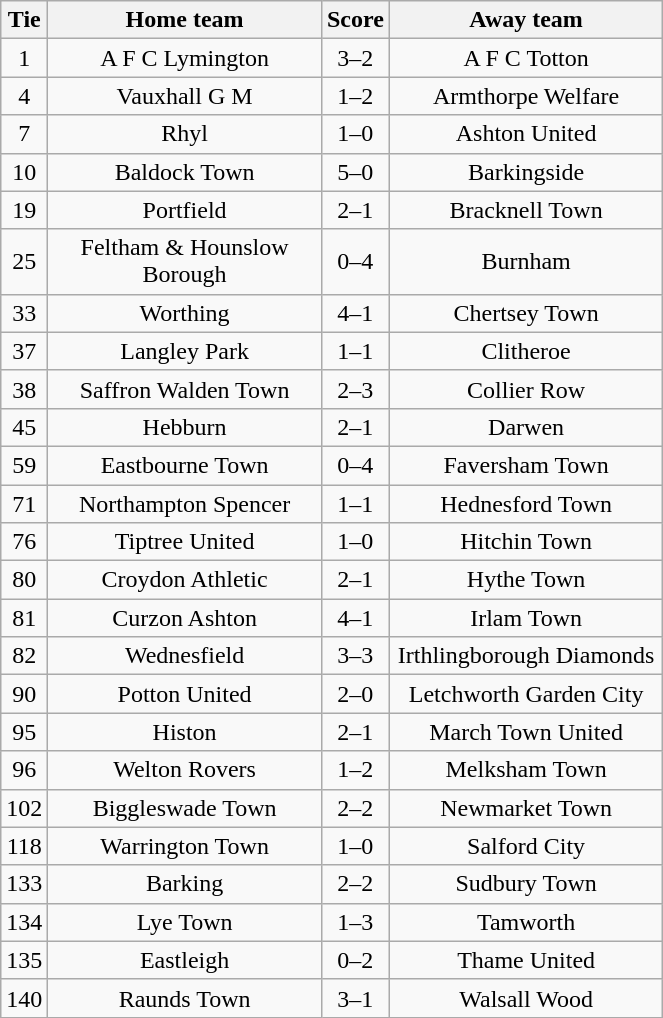<table class="wikitable" style="text-align:center;">
<tr>
<th width=20>Tie</th>
<th width=175>Home team</th>
<th width=20>Score</th>
<th width=175>Away team</th>
</tr>
<tr>
<td>1</td>
<td>A F C Lymington</td>
<td>3–2</td>
<td>A F C Totton</td>
</tr>
<tr>
<td>4</td>
<td>Vauxhall G M</td>
<td>1–2</td>
<td>Armthorpe Welfare</td>
</tr>
<tr>
<td>7</td>
<td>Rhyl</td>
<td>1–0</td>
<td>Ashton United</td>
</tr>
<tr>
<td>10</td>
<td>Baldock Town</td>
<td>5–0</td>
<td>Barkingside</td>
</tr>
<tr>
<td>19</td>
<td>Portfield</td>
<td>2–1</td>
<td>Bracknell Town</td>
</tr>
<tr>
<td>25</td>
<td>Feltham & Hounslow Borough</td>
<td>0–4</td>
<td>Burnham</td>
</tr>
<tr>
<td>33</td>
<td>Worthing</td>
<td>4–1</td>
<td>Chertsey Town</td>
</tr>
<tr>
<td>37</td>
<td>Langley Park</td>
<td>1–1</td>
<td>Clitheroe</td>
</tr>
<tr>
<td>38</td>
<td>Saffron Walden Town</td>
<td>2–3</td>
<td>Collier Row</td>
</tr>
<tr>
<td>45</td>
<td>Hebburn</td>
<td>2–1</td>
<td>Darwen</td>
</tr>
<tr>
<td>59</td>
<td>Eastbourne Town</td>
<td>0–4</td>
<td>Faversham Town</td>
</tr>
<tr>
<td>71</td>
<td>Northampton Spencer</td>
<td>1–1</td>
<td>Hednesford Town</td>
</tr>
<tr>
<td>76</td>
<td>Tiptree United</td>
<td>1–0</td>
<td>Hitchin Town</td>
</tr>
<tr>
<td>80</td>
<td>Croydon Athletic</td>
<td>2–1</td>
<td>Hythe Town</td>
</tr>
<tr>
<td>81</td>
<td>Curzon Ashton</td>
<td>4–1</td>
<td>Irlam Town</td>
</tr>
<tr>
<td>82</td>
<td>Wednesfield</td>
<td>3–3</td>
<td>Irthlingborough Diamonds</td>
</tr>
<tr>
<td>90</td>
<td>Potton United</td>
<td>2–0</td>
<td>Letchworth Garden City</td>
</tr>
<tr>
<td>95</td>
<td>Histon</td>
<td>2–1</td>
<td>March Town United</td>
</tr>
<tr>
<td>96</td>
<td>Welton Rovers</td>
<td>1–2</td>
<td>Melksham Town</td>
</tr>
<tr>
<td>102</td>
<td>Biggleswade Town</td>
<td>2–2</td>
<td>Newmarket Town</td>
</tr>
<tr>
<td>118</td>
<td>Warrington Town</td>
<td>1–0</td>
<td>Salford City</td>
</tr>
<tr>
<td>133</td>
<td>Barking</td>
<td>2–2</td>
<td>Sudbury Town</td>
</tr>
<tr>
<td>134</td>
<td>Lye Town</td>
<td>1–3</td>
<td>Tamworth</td>
</tr>
<tr>
<td>135</td>
<td>Eastleigh</td>
<td>0–2</td>
<td>Thame United</td>
</tr>
<tr>
<td>140</td>
<td>Raunds Town</td>
<td>3–1</td>
<td>Walsall Wood</td>
</tr>
</table>
